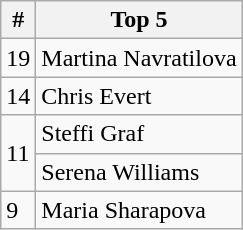<table class=wikitable>
<tr>
<th>#</th>
<th>Top 5</th>
</tr>
<tr>
<td>19</td>
<td> Martina Navratilova</td>
</tr>
<tr>
<td>14</td>
<td> Chris Evert</td>
</tr>
<tr>
<td rowspan=2>11</td>
<td> Steffi Graf</td>
</tr>
<tr>
<td> Serena Williams</td>
</tr>
<tr>
<td>9</td>
<td> Maria Sharapova</td>
</tr>
</table>
